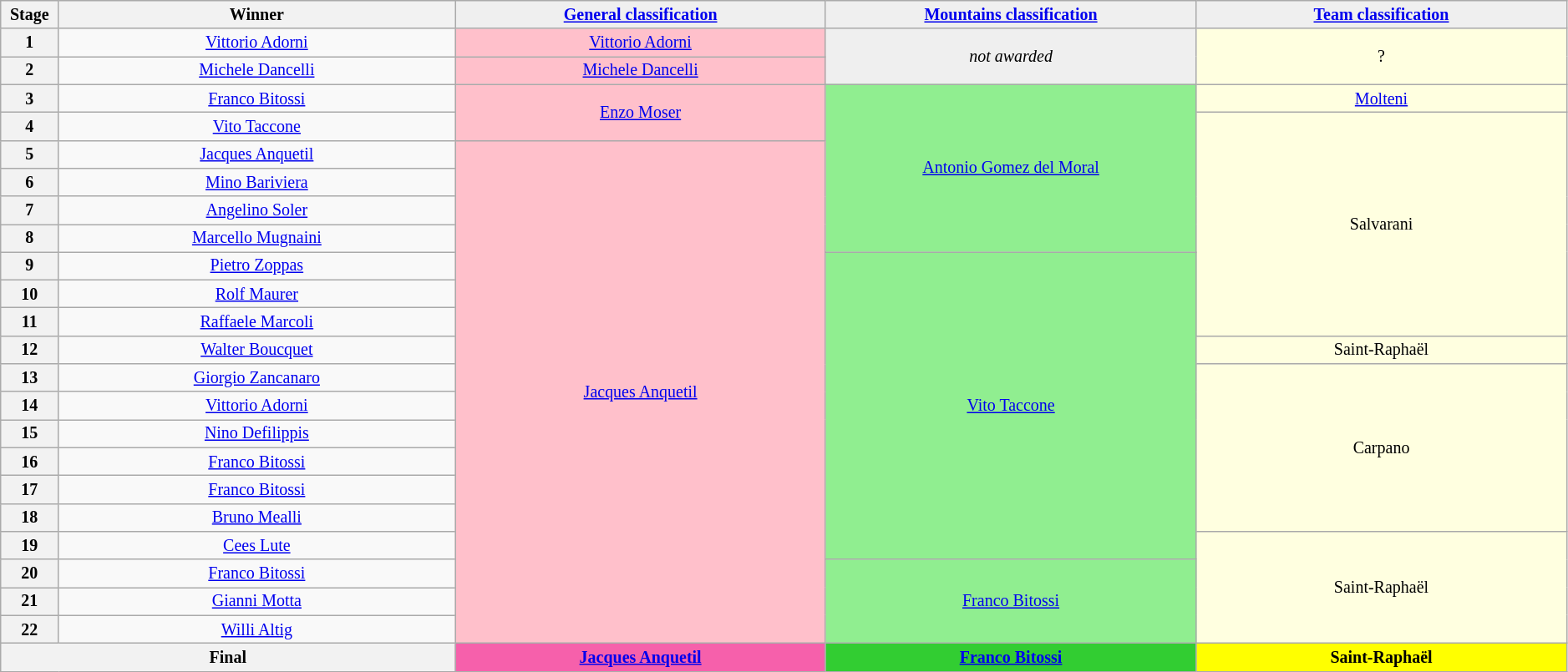<table class="wikitable" style="text-align: center; font-size:smaller;">
<tr style="background:#efefef;">
<th style="width:1%;">Stage</th>
<th style="width:15%;">Winner</th>
<th style="background:#efefef; width:14%;"><a href='#'>General classification</a><br></th>
<th style="background:#efefef; width:14%;"><a href='#'>Mountains classification</a></th>
<th style="background:#efefef; width:14%;"><a href='#'>Team classification</a></th>
</tr>
<tr>
<th>1</th>
<td><a href='#'>Vittorio Adorni</a></td>
<td style="background:pink;" rowspan="1"><a href='#'>Vittorio Adorni</a></td>
<td style="background:#EFEFEF;" rowspan="2"><em>not awarded</em></td>
<td style="background:lightyellow;" rowspan="2">?</td>
</tr>
<tr>
<th>2</th>
<td><a href='#'>Michele Dancelli</a></td>
<td style="background:pink;" rowspan="1"><a href='#'>Michele Dancelli</a></td>
</tr>
<tr>
<th>3</th>
<td><a href='#'>Franco Bitossi</a></td>
<td style="background:pink;" rowspan="2"><a href='#'>Enzo Moser</a></td>
<td style="background:lightgreen;" rowspan="6"><a href='#'>Antonio Gomez del Moral</a></td>
<td style="background:lightyellow;" rowspan="1"><a href='#'>Molteni</a></td>
</tr>
<tr>
<th>4</th>
<td><a href='#'>Vito Taccone</a></td>
<td style="background:lightyellow;" rowspan="8">Salvarani</td>
</tr>
<tr>
<th>5</th>
<td><a href='#'>Jacques Anquetil</a></td>
<td style="background:pink;" rowspan="18"><a href='#'>Jacques Anquetil</a></td>
</tr>
<tr>
<th>6</th>
<td><a href='#'>Mino Bariviera</a></td>
</tr>
<tr>
<th>7</th>
<td><a href='#'>Angelino Soler</a></td>
</tr>
<tr>
<th>8</th>
<td><a href='#'>Marcello Mugnaini</a></td>
</tr>
<tr>
<th>9</th>
<td><a href='#'>Pietro Zoppas</a></td>
<td style="background:lightgreen;" rowspan="11"><a href='#'>Vito Taccone</a></td>
</tr>
<tr>
<th>10</th>
<td><a href='#'>Rolf Maurer</a></td>
</tr>
<tr>
<th>11</th>
<td><a href='#'>Raffaele Marcoli</a></td>
</tr>
<tr>
<th>12</th>
<td><a href='#'>Walter Boucquet</a></td>
<td style="background:lightyellow;" rowspan="1">Saint-Raphaël</td>
</tr>
<tr>
<th>13</th>
<td><a href='#'>Giorgio Zancanaro</a></td>
<td style="background:lightyellow;" rowspan="6">Carpano</td>
</tr>
<tr>
<th>14</th>
<td><a href='#'>Vittorio Adorni</a></td>
</tr>
<tr>
<th>15</th>
<td><a href='#'>Nino Defilippis</a></td>
</tr>
<tr>
<th>16</th>
<td><a href='#'>Franco Bitossi</a></td>
</tr>
<tr>
<th>17</th>
<td><a href='#'>Franco Bitossi</a></td>
</tr>
<tr>
<th>18</th>
<td><a href='#'>Bruno Mealli</a></td>
</tr>
<tr>
<th>19</th>
<td><a href='#'>Cees Lute</a></td>
<td style="background:lightyellow;" rowspan="4">Saint-Raphaël</td>
</tr>
<tr>
<th>20</th>
<td><a href='#'>Franco Bitossi</a></td>
<td style="background:lightgreen;" rowspan="3"><a href='#'>Franco Bitossi</a></td>
</tr>
<tr>
<th>21</th>
<td><a href='#'>Gianni Motta</a></td>
</tr>
<tr>
<th>22</th>
<td><a href='#'>Willi Altig</a></td>
</tr>
<tr>
<th colspan=2><strong>Final</strong></th>
<th style="background:#F660AB;"><strong><a href='#'>Jacques Anquetil</a></strong></th>
<th style="background:#32CD32;"><strong><a href='#'>Franco Bitossi</a></strong></th>
<th style="background:yellow;"><strong>Saint-Raphaël</strong></th>
</tr>
</table>
